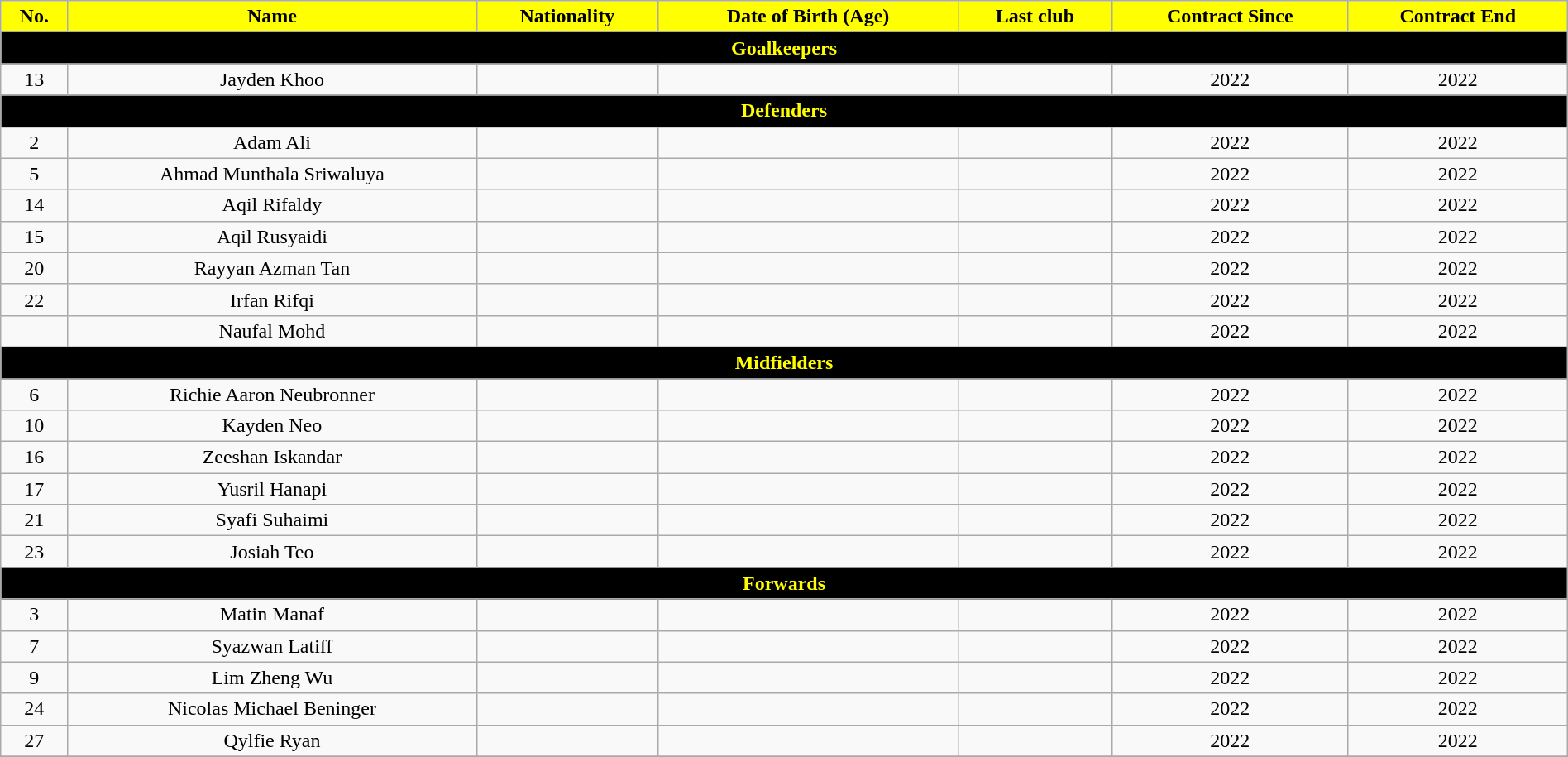<table class="wikitable" style="text-align:center; font-size:100%; width:100%;">
<tr>
<th style="background:#FFFF00; color:black; text-align:center;">No.</th>
<th style="background:#FFFF00; color:black; text-align:center;">Name</th>
<th style="background:#FFFF00; color:black; text-align:center;">Nationality</th>
<th style="background:#FFFF00; color:black; text-align:center;">Date of Birth (Age)</th>
<th style="background:#FFFF00; color:black; text-align:center;">Last club</th>
<th style="background:#FFFF00; color:black; text-align:center;">Contract Since</th>
<th style="background:#FFFF00; color:black; text-align:center;">Contract End</th>
</tr>
<tr>
<th colspan="8" style="background:black; color:yellow; text-align:center;">Goalkeepers</th>
</tr>
<tr>
<td>13</td>
<td>Jayden Khoo</td>
<td></td>
<td></td>
<td></td>
<td>2022</td>
<td>2022</td>
</tr>
<tr>
<th colspan="8" style="background:black; color:yellow; text-align:center;">Defenders</th>
</tr>
<tr>
<td>2</td>
<td>Adam Ali</td>
<td></td>
<td></td>
<td></td>
<td>2022</td>
<td>2022</td>
</tr>
<tr>
<td>5</td>
<td>Ahmad Munthala Sriwaluya</td>
<td></td>
<td></td>
<td></td>
<td>2022</td>
<td>2022</td>
</tr>
<tr>
<td>14</td>
<td>Aqil Rifaldy</td>
<td></td>
<td></td>
<td></td>
<td>2022</td>
<td>2022</td>
</tr>
<tr>
<td>15</td>
<td>Aqil Rusyaidi</td>
<td></td>
<td></td>
<td></td>
<td>2022</td>
<td>2022</td>
</tr>
<tr>
<td>20</td>
<td>Rayyan Azman Tan</td>
<td></td>
<td></td>
<td></td>
<td>2022</td>
<td>2022</td>
</tr>
<tr>
<td>22</td>
<td>Irfan Rifqi</td>
<td></td>
<td></td>
<td></td>
<td>2022</td>
<td>2022</td>
</tr>
<tr>
<td></td>
<td>Naufal Mohd</td>
<td></td>
<td></td>
<td></td>
<td>2022</td>
<td>2022</td>
</tr>
<tr>
<th colspan="8" style="background:black; color:yellow; text-align:center;">Midfielders</th>
</tr>
<tr>
<td>6</td>
<td>Richie Aaron Neubronner</td>
<td></td>
<td></td>
<td></td>
<td>2022</td>
<td>2022</td>
</tr>
<tr>
<td>10</td>
<td>Kayden Neo</td>
<td></td>
<td></td>
<td></td>
<td>2022</td>
<td>2022</td>
</tr>
<tr>
<td>16</td>
<td>Zeeshan Iskandar</td>
<td></td>
<td></td>
<td></td>
<td>2022</td>
<td>2022</td>
</tr>
<tr>
<td>17</td>
<td>Yusril Hanapi</td>
<td></td>
<td></td>
<td></td>
<td>2022</td>
<td>2022</td>
</tr>
<tr>
<td>21</td>
<td>Syafi Suhaimi</td>
<td></td>
<td></td>
<td></td>
<td>2022</td>
<td>2022</td>
</tr>
<tr>
<td>23</td>
<td>Josiah Teo</td>
<td></td>
<td></td>
<td></td>
<td>2022</td>
<td>2022</td>
</tr>
<tr>
<th colspan="8" style="background:black; color:yellow; text-align:center;">Forwards</th>
</tr>
<tr>
<td>3</td>
<td>Matin Manaf</td>
<td></td>
<td></td>
<td></td>
<td>2022</td>
<td>2022</td>
</tr>
<tr>
<td>7</td>
<td>Syazwan Latiff</td>
<td></td>
<td></td>
<td></td>
<td>2022</td>
<td>2022</td>
</tr>
<tr>
<td>9</td>
<td>Lim Zheng Wu</td>
<td></td>
<td></td>
<td></td>
<td>2022</td>
<td>2022</td>
</tr>
<tr>
<td>24</td>
<td>Nicolas Michael Beninger</td>
<td></td>
<td></td>
<td></td>
<td>2022</td>
<td>2022</td>
</tr>
<tr>
<td>27</td>
<td>Qylfie Ryan</td>
<td></td>
<td></td>
<td></td>
<td>2022</td>
<td>2022</td>
</tr>
<tr>
</tr>
</table>
